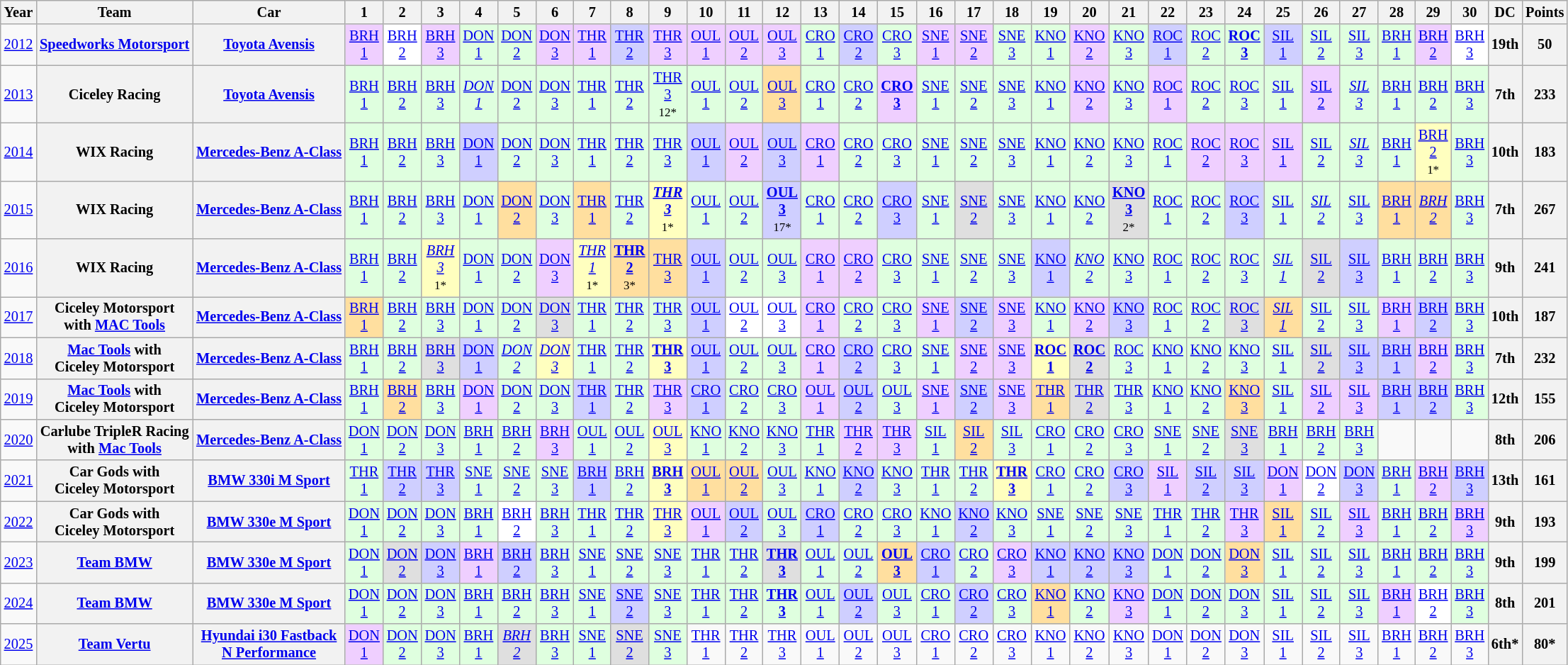<table class="wikitable" style="text-align:center; font-size:85%">
<tr>
<th>Year</th>
<th>Team</th>
<th>Car</th>
<th>1</th>
<th>2</th>
<th>3</th>
<th>4</th>
<th>5</th>
<th>6</th>
<th>7</th>
<th>8</th>
<th>9</th>
<th>10</th>
<th>11</th>
<th>12</th>
<th>13</th>
<th>14</th>
<th>15</th>
<th>16</th>
<th>17</th>
<th>18</th>
<th>19</th>
<th>20</th>
<th>21</th>
<th>22</th>
<th>23</th>
<th>24</th>
<th>25</th>
<th>26</th>
<th>27</th>
<th>28</th>
<th>29</th>
<th>30</th>
<th>DC</th>
<th>Points</th>
</tr>
<tr>
<td><a href='#'>2012</a></td>
<th nowrap><a href='#'>Speedworks Motorsport</a></th>
<th nowrap><a href='#'>Toyota Avensis</a></th>
<td style="background:#EFCFFF;"><a href='#'>BRH<br>1</a><br></td>
<td style="background:#ffffff;"><a href='#'>BRH<br>2</a><br></td>
<td style="background:#EFCFFF;"><a href='#'>BRH<br>3</a><br></td>
<td style="background:#DFFFDF;"><a href='#'>DON<br>1</a><br></td>
<td style="background:#DFFFDF;"><a href='#'>DON<br>2</a><br></td>
<td style="background:#EFCFFF;"><a href='#'>DON<br>3</a><br></td>
<td style="background:#EFCFFF;"><a href='#'>THR<br>1</a><br></td>
<td style="background:#CFCFFF;"><a href='#'>THR<br>2</a><br></td>
<td style="background:#EFCFFF;"><a href='#'>THR<br>3</a><br></td>
<td style="background:#EFCFFF;"><a href='#'>OUL<br>1</a><br></td>
<td style="background:#EFCFFF;"><a href='#'>OUL<br>2</a><br></td>
<td style="background:#EFCFFF;"><a href='#'>OUL<br>3</a><br></td>
<td style="background:#DFFFDF;"><a href='#'>CRO<br>1</a><br></td>
<td style="background:#CFCFFF;"><a href='#'>CRO<br>2</a><br></td>
<td style="background:#DFFFDF;"><a href='#'>CRO<br>3</a><br></td>
<td style="background:#EFCFFF;"><a href='#'>SNE<br>1</a><br></td>
<td style="background:#EFCFFF;"><a href='#'>SNE<br>2</a><br></td>
<td style="background:#DFFFDF;"><a href='#'>SNE<br>3</a><br></td>
<td style="background:#DFFFDF;"><a href='#'>KNO<br>1</a><br></td>
<td style="background:#EFCFFF;"><a href='#'>KNO<br>2</a><br></td>
<td style="background:#DFFFDF;"><a href='#'>KNO<br>3</a><br></td>
<td style="background:#CFCFFF;"><a href='#'>ROC<br>1</a><br></td>
<td style="background:#DFFFDF;"><a href='#'>ROC<br>2</a><br></td>
<td style="background:#DFFFDF;"><strong><a href='#'>ROC<br>3</a></strong><br></td>
<td style="background:#CFCFFF;"><a href='#'>SIL<br>1</a><br></td>
<td style="background:#DFFFDF;"><a href='#'>SIL<br>2</a><br></td>
<td style="background:#DFFFDF;"><a href='#'>SIL<br>3</a><br></td>
<td style="background:#DFFFDF;"><a href='#'>BRH<br>1</a><br></td>
<td style="background:#EFCFFF;"><a href='#'>BRH<br>2</a><br></td>
<td style="background:#FFFFFF;"><a href='#'>BRH<br>3</a><br></td>
<th>19th</th>
<th>50</th>
</tr>
<tr>
<td><a href='#'>2013</a></td>
<th nowrap>Ciceley Racing</th>
<th nowrap><a href='#'>Toyota Avensis</a></th>
<td style="background:#DFFFDF;"><a href='#'>BRH<br>1</a><br></td>
<td style="background:#DFFFDF;"><a href='#'>BRH<br>2</a><br></td>
<td style="background:#DFFFDF;"><a href='#'>BRH<br>3</a><br></td>
<td style="background:#DFFFDF;"><em><a href='#'>DON<br>1</a></em><br></td>
<td style="background:#DFFFDF;"><a href='#'>DON<br>2</a><br></td>
<td style="background:#DFFFDF;"><a href='#'>DON<br>3</a><br></td>
<td style="background:#DFFFDF;"><a href='#'>THR<br>1</a><br></td>
<td style="background:#DFFFDF;"><a href='#'>THR<br>2</a><br></td>
<td style="background:#DFFFDF;"><a href='#'>THR<br>3</a><br><small>12*</small></td>
<td style="background:#DFFFDF;"><a href='#'>OUL<br>1</a><br></td>
<td style="background:#DFFFDF;"><a href='#'>OUL<br>2</a><br></td>
<td style="background:#FFDF9F;"><a href='#'>OUL<br>3</a><br></td>
<td style="background:#DFFFDF;"><a href='#'>CRO<br>1</a><br></td>
<td style="background:#DFFFDF;"><a href='#'>CRO<br>2</a><br></td>
<td style="background:#EFCFFF;"><strong><a href='#'>CRO<br>3</a></strong><br></td>
<td style="background:#DFFFDF;"><a href='#'>SNE<br>1</a><br></td>
<td style="background:#DFFFDF;"><a href='#'>SNE<br>2</a><br></td>
<td style="background:#DFFFDF;"><a href='#'>SNE<br>3</a><br></td>
<td style="background:#DFFFDF;"><a href='#'>KNO<br>1</a><br></td>
<td style="background:#EFCFFF;"><a href='#'>KNO<br>2</a><br></td>
<td style="background:#DFFFDF;"><a href='#'>KNO<br>3</a><br></td>
<td style="background:#EFCFFF;"><a href='#'>ROC<br>1</a><br></td>
<td style="background:#DFFFDF;"><a href='#'>ROC<br>2</a><br></td>
<td style="background:#DFFFDF;"><a href='#'>ROC<br>3</a><br></td>
<td style="background:#DFFFDF;"><a href='#'>SIL<br>1</a><br></td>
<td style="background:#EFCFFF;"><a href='#'>SIL<br>2</a><br></td>
<td style="background:#DFFFDF;"><em><a href='#'>SIL<br>3</a></em><br></td>
<td style="background:#DFFFDF;"><a href='#'>BRH<br>1</a><br></td>
<td style="background:#DFFFDF;"><a href='#'>BRH<br>2</a><br></td>
<td style="background:#DFFFDF;"><a href='#'>BRH<br>3</a><br></td>
<th>7th</th>
<th>233</th>
</tr>
<tr>
<td><a href='#'>2014</a></td>
<th nowrap>WIX Racing</th>
<th nowrap><a href='#'>Mercedes-Benz A-Class</a></th>
<td style="background:#DFFFDF;"><a href='#'>BRH<br>1</a><br></td>
<td style="background:#DFFFDF;"><a href='#'>BRH<br>2</a><br></td>
<td style="background:#DFFFDF;"><a href='#'>BRH<br>3</a><br></td>
<td style="background:#CFCFFF;"><a href='#'>DON<br>1</a><br></td>
<td style="background:#DFFFDF;"><a href='#'>DON<br>2</a><br></td>
<td style="background:#DFFFDF;"><a href='#'>DON<br>3</a><br></td>
<td style="background:#DFFFDF;"><a href='#'>THR<br>1</a><br></td>
<td style="background:#DFFFDF;"><a href='#'>THR<br>2</a><br></td>
<td style="background:#DFFFDF;"><a href='#'>THR<br>3</a><br></td>
<td style="background:#CFCFFF;"><a href='#'>OUL<br>1</a><br></td>
<td style="background:#EFCFFF;"><a href='#'>OUL<br>2</a><br></td>
<td style="background:#CFCFFF;"><a href='#'>OUL<br>3</a><br></td>
<td style="background:#EFCFFF;"><a href='#'>CRO<br>1</a><br></td>
<td style="background:#DFFFDF;"><a href='#'>CRO<br>2</a><br></td>
<td style="background:#DFFFDF;"><a href='#'>CRO<br>3</a><br></td>
<td style="background:#DFFFDF;"><a href='#'>SNE<br>1</a><br></td>
<td style="background:#DFFFDF;"><a href='#'>SNE<br>2</a><br></td>
<td style="background:#DFFFDF;"><a href='#'>SNE<br>3</a><br></td>
<td style="background:#DFFFDF;"><a href='#'>KNO<br>1</a><br></td>
<td style="background:#DFFFDF;"><a href='#'>KNO<br>2</a><br></td>
<td style="background:#DFFFDF;"><a href='#'>KNO<br>3</a><br></td>
<td style="background:#DFFFDF;"><a href='#'>ROC<br>1</a><br></td>
<td style="background:#EFCFFF;"><a href='#'>ROC<br>2</a><br></td>
<td style="background:#EFCFFF;"><a href='#'>ROC<br>3</a><br></td>
<td style="background:#EFCFFF;"><a href='#'>SIL<br>1</a><br></td>
<td style="background:#DFFFDF;"><a href='#'>SIL<br>2</a><br></td>
<td style="background:#DFFFDF;"><em><a href='#'>SIL<br>3</a></em><br></td>
<td style="background:#DFFFDF;"><a href='#'>BRH<br>1</a><br></td>
<td style="background:#FFFFBF;"><a href='#'>BRH<br>2</a><br><small>1*</small></td>
<td style="background:#DFFFDF;"><a href='#'>BRH<br>3</a><br></td>
<th>10th</th>
<th>183</th>
</tr>
<tr>
<td><a href='#'>2015</a></td>
<th nowrap>WIX Racing</th>
<th nowrap><a href='#'>Mercedes-Benz A-Class</a></th>
<td style="background:#DFFFDF;"><a href='#'>BRH<br>1</a><br></td>
<td style="background:#DFFFDF;"><a href='#'>BRH<br>2</a><br></td>
<td style="background:#DFFFDF;"><a href='#'>BRH<br>3</a><br></td>
<td style="background:#DFFFDF;"><a href='#'>DON<br>1</a><br></td>
<td style="background:#FFDF9F;"><a href='#'>DON<br>2</a><br></td>
<td style="background:#DFFFDF;"><a href='#'>DON<br>3</a><br></td>
<td style="background:#FFDF9F;"><a href='#'>THR<br>1</a><br></td>
<td style="background:#DFFFDF;"><a href='#'>THR<br>2</a><br></td>
<td style="background:#FFFFBF;"><strong><em><a href='#'>THR<br>3</a></em></strong><br><small>1*</small></td>
<td style="background:#DFFFDF;"><a href='#'>OUL<br>1</a><br></td>
<td style="background:#DFFFDF;"><a href='#'>OUL<br>2</a><br></td>
<td style="background:#CFCFFF;"><strong><a href='#'>OUL<br>3</a></strong><br><small>17*</small></td>
<td style="background:#DFFFDF;"><a href='#'>CRO<br>1</a><br></td>
<td style="background:#DFFFDF;"><a href='#'>CRO<br>2</a><br></td>
<td style="background:#CFCFFF;"><a href='#'>CRO<br>3</a><br></td>
<td style="background:#DFFFDF;"><a href='#'>SNE<br>1</a><br></td>
<td style="background:#DFDFDF;"><a href='#'>SNE<br>2</a><br></td>
<td style="background:#DFFFDF;"><a href='#'>SNE<br>3</a><br></td>
<td style="background:#DFFFDF;"><a href='#'>KNO<br>1</a><br></td>
<td style="background:#DFFFDF;"><a href='#'>KNO<br>2</a><br></td>
<td style="background:#DFDFDF;"><strong><a href='#'>KNO<br>3</a></strong><br><small>2*</small></td>
<td style="background:#DFFFDF;"><a href='#'>ROC<br>1</a><br></td>
<td style="background:#DFFFDF;"><a href='#'>ROC<br>2</a><br></td>
<td style="background:#CFCFFF;"><a href='#'>ROC<br>3</a><br></td>
<td style="background:#DFFFDF;"><a href='#'>SIL<br>1</a><br></td>
<td style="background:#DFFFDF;"><em><a href='#'>SIL<br>2</a></em><br></td>
<td style="background:#DFFFDF;"><a href='#'>SIL<br>3</a><br></td>
<td style="background:#FFDF9F;"><a href='#'>BRH<br>1</a><br></td>
<td style="background:#FFDF9F;"><em><a href='#'>BRH<br>2</a></em><br></td>
<td style="background:#DFFFDF;"><a href='#'>BRH<br>3</a><br></td>
<th>7th</th>
<th>267</th>
</tr>
<tr>
<td><a href='#'>2016</a></td>
<th nowrap>WIX Racing</th>
<th nowrap><a href='#'>Mercedes-Benz A-Class</a></th>
<td style="background:#DFFFDF;"><a href='#'>BRH<br>1</a><br></td>
<td style="background:#DFFFDF;"><a href='#'>BRH<br>2</a><br></td>
<td style="background:#FFFFBF;"><em><a href='#'>BRH<br>3</a></em><br><small>1*</small></td>
<td style="background:#DFFFDF;"><a href='#'>DON<br>1</a><br></td>
<td style="background:#DFFFDF;"><a href='#'>DON<br>2</a><br></td>
<td style="background:#EFCFFF;"><a href='#'>DON<br>3</a><br></td>
<td style="background:#FFFFBF;"><em><a href='#'>THR<br>1</a></em><br><small>1*</small></td>
<td style="background:#FFDF9F;"><strong><a href='#'>THR<br>2</a></strong><br><small>3*</small></td>
<td style="background:#FFDF9F;"><a href='#'>THR<br>3</a><br></td>
<td style="background:#CFCFFF;"><a href='#'>OUL<br>1</a><br></td>
<td style="background:#DFFFDF;"><a href='#'>OUL<br>2</a><br></td>
<td style="background:#DFFFDF;"><a href='#'>OUL<br>3</a><br></td>
<td style="background:#EFCFFF;"><a href='#'>CRO<br>1</a><br></td>
<td style="background:#EFCFFF;"><a href='#'>CRO<br>2</a><br></td>
<td style="background:#DFFFDF;"><a href='#'>CRO<br>3</a><br></td>
<td style="background:#DFFFDF;"><a href='#'>SNE<br>1</a><br></td>
<td style="background:#DFFFDF;"><a href='#'>SNE<br>2</a><br></td>
<td style="background:#DFFFDF;"><a href='#'>SNE<br>3</a><br></td>
<td style="background:#CFCFFF;"><a href='#'>KNO<br>1</a><br></td>
<td style="background:#DFFFDF;"><em><a href='#'>KNO<br>2</a></em><br></td>
<td style="background:#DFFFDF;"><a href='#'>KNO<br>3</a><br></td>
<td style="background:#DFFFDF;"><a href='#'>ROC<br>1</a><br></td>
<td style="background:#DFFFDF;"><a href='#'>ROC<br>2</a><br></td>
<td style="background:#DFFFDF;"><a href='#'>ROC<br>3</a><br></td>
<td style="background:#DFFFDF;"><em><a href='#'>SIL<br>1</a></em><br></td>
<td style="background:#DFDFDF;"><a href='#'>SIL<br>2</a><br></td>
<td style="background:#CFCFFF;"><a href='#'>SIL<br>3</a><br></td>
<td style="background:#DFFFDF;"><a href='#'>BRH<br>1</a><br></td>
<td style="background:#DFFFDF;"><a href='#'>BRH<br>2</a><br></td>
<td style="background:#DFFFDF;"><a href='#'>BRH<br>3</a><br></td>
<th>9th</th>
<th>241</th>
</tr>
<tr>
<td><a href='#'>2017</a></td>
<th nowrap>Ciceley Motorsport<br>with <a href='#'>MAC Tools</a></th>
<th nowrap><a href='#'>Mercedes-Benz A-Class</a></th>
<td style="background:#FFDF9F;"><a href='#'>BRH<br>1</a><br></td>
<td style="background:#DFFFDF;"><a href='#'>BRH<br>2</a><br></td>
<td style="background:#DFFFDF;"><a href='#'>BRH<br>3</a><br></td>
<td style="background:#DFFFDF;"><a href='#'>DON<br>1</a><br></td>
<td style="background:#DFFFDF;"><a href='#'>DON<br>2</a><br></td>
<td style="background:#DFDFDF;"><a href='#'>DON<br>3</a><br></td>
<td style="background:#DFFFDF;"><a href='#'>THR<br>1</a><br></td>
<td style="background:#DFFFDF;"><a href='#'>THR<br>2</a><br></td>
<td style="background:#DFFFDF;"><a href='#'>THR<br>3</a><br></td>
<td style="background:#CFCFFF;"><a href='#'>OUL<br>1</a><br></td>
<td style="background:#FFFFFF;"><a href='#'>OUL<br>2</a><br></td>
<td style="background:#FFFFFF;"><a href='#'>OUL<br>3</a><br></td>
<td style="background:#EFCFFF;"><a href='#'>CRO<br>1</a><br></td>
<td style="background:#DFFFDF;"><a href='#'>CRO<br>2</a><br></td>
<td style="background:#DFFFDF;"><a href='#'>CRO<br>3</a><br></td>
<td style="background:#EFCFFF;"><a href='#'>SNE<br>1</a><br></td>
<td style="background:#CFCFFF;"><a href='#'>SNE<br>2</a><br></td>
<td style="background:#EFCFFF;"><a href='#'>SNE<br>3</a><br></td>
<td style="background:#DFFFDF;"><a href='#'>KNO<br>1</a><br></td>
<td style="background:#EFCFFF;"><a href='#'>KNO<br>2</a><br></td>
<td style="background:#CFCFFF;"><a href='#'>KNO<br>3</a><br></td>
<td style="background:#DFFFDF;"><a href='#'>ROC<br>1</a><br></td>
<td style="background:#DFFFDF;"><a href='#'>ROC<br>2</a><br></td>
<td style="background:#DFDFDF;"><a href='#'>ROC<br>3</a><br></td>
<td style="background:#FFDF9F;"><em><a href='#'>SIL<br>1</a></em><br></td>
<td style="background:#DFFFDF;"><a href='#'>SIL<br>2</a><br></td>
<td style="background:#DFFFDF;"><a href='#'>SIL<br>3</a><br></td>
<td style="background:#EFCFFF;"><a href='#'>BRH<br>1</a><br></td>
<td style="background:#CFCFFF;"><a href='#'>BRH<br>2</a><br></td>
<td style="background:#DFFFDF;"><a href='#'>BRH<br>3</a><br></td>
<th>10th</th>
<th>187</th>
</tr>
<tr>
<td><a href='#'>2018</a></td>
<th nowrap><a href='#'>Mac Tools</a> with<br>Ciceley Motorsport</th>
<th nowrap><a href='#'>Mercedes-Benz A-Class</a></th>
<td style="background:#DFFFDF;"><a href='#'>BRH<br>1</a><br></td>
<td style="background:#DFFFDF;"><a href='#'>BRH<br>2</a><br></td>
<td style="background:#DFDFDF;"><a href='#'>BRH<br>3</a><br></td>
<td style="background:#CFCFFF;"><a href='#'>DON<br>1</a><br></td>
<td style="background:#DFFFDF;"><em><a href='#'>DON<br>2</a></em><br></td>
<td style="background:#FFFFBF;"><em><a href='#'>DON<br>3</a></em><br></td>
<td style="background:#DFFFDF;"><a href='#'>THR<br>1</a><br></td>
<td style="background:#DFFFDF;"><a href='#'>THR<br>2</a><br></td>
<td style="background:#FFFFBF;"><strong><a href='#'>THR<br>3</a></strong><br></td>
<td style="background:#CFCFFF;"><a href='#'>OUL<br>1</a><br></td>
<td style="background:#DFFFDF;"><a href='#'>OUL<br>2</a><br></td>
<td style="background:#DFFFDF;"><a href='#'>OUL<br>3</a><br></td>
<td style="background:#EFCFFF;"><a href='#'>CRO<br>1</a><br></td>
<td style="background:#CFCFFF;"><a href='#'>CRO<br>2</a><br></td>
<td style="background:#DFFFDF;"><a href='#'>CRO<br>3</a><br></td>
<td style="background:#DFFFDF;"><a href='#'>SNE<br>1</a><br></td>
<td style="background:#EFCFFF;"><a href='#'>SNE<br>2</a><br></td>
<td style="background:#EFCFFF;"><a href='#'>SNE<br>3</a><br></td>
<td style="background:#FFFFBF;"><strong><a href='#'>ROC<br>1</a></strong><br></td>
<td style="background:#DFDFDF;"><strong><a href='#'>ROC<br>2</a></strong><br></td>
<td style="background:#DFFFDF;"><a href='#'>ROC<br>3</a><br></td>
<td style="background:#DFFFDF;"><a href='#'>KNO<br>1</a><br></td>
<td style="background:#DFFFDF;"><a href='#'>KNO<br>2</a><br></td>
<td style="background:#DFFFDF;"><a href='#'>KNO<br>3</a><br></td>
<td style="background:#DFFFDF;"><a href='#'>SIL<br>1</a><br></td>
<td style="background:#DFDFDF;"><a href='#'>SIL<br>2</a><br></td>
<td style="background:#CFCFFF;"><a href='#'>SIL<br>3</a><br></td>
<td style="background:#CFCFFF;"><a href='#'>BRH<br>1</a><br></td>
<td style="background:#EFCFFF;"><a href='#'>BRH<br>2</a><br></td>
<td style="background:#DFFFDF;"><a href='#'>BRH<br>3</a><br></td>
<th>7th</th>
<th>232</th>
</tr>
<tr>
<td><a href='#'>2019</a></td>
<th nowrap><a href='#'>Mac Tools</a> with<br>Ciceley Motorsport</th>
<th nowrap><a href='#'>Mercedes-Benz A-Class</a></th>
<td style="background:#DFFFDF;"><a href='#'>BRH<br>1</a><br></td>
<td style="background:#FFDF9F;"><a href='#'>BRH<br>2</a><br></td>
<td style="background:#DFFFDF;"><a href='#'>BRH<br>3</a><br></td>
<td style="background:#EFCFFF;"><a href='#'>DON<br>1</a><br></td>
<td style="background:#DFFFDF;"><a href='#'>DON<br>2</a><br></td>
<td style="background:#DFFFDF;"><a href='#'>DON<br>3</a><br></td>
<td style="background:#CFCFFF;"><a href='#'>THR<br>1</a><br></td>
<td style="background:#DFFFDF;"><a href='#'>THR<br>2</a><br></td>
<td style="background:#EFCFFF;"><a href='#'>THR<br>3</a><br></td>
<td style="background:#CFCFFF;"><a href='#'>CRO<br>1</a><br></td>
<td style="background:#DFFFDF;"><a href='#'>CRO<br>2</a><br></td>
<td style="background:#DFFFDF;"><a href='#'>CRO<br>3</a><br></td>
<td style="background:#EFCFFF;"><a href='#'>OUL<br>1</a><br></td>
<td style="background:#CFCFFF;"><a href='#'>OUL<br>2</a><br></td>
<td style="background:#DFFFDF;"><a href='#'>OUL<br>3</a><br></td>
<td style="background:#EFCFFF;"><a href='#'>SNE<br>1</a><br></td>
<td style="background:#CFCFFF;"><a href='#'>SNE<br>2</a><br></td>
<td style="background:#EFCFFF;"><a href='#'>SNE<br>3</a><br></td>
<td style="background:#FFDF9F;"><a href='#'>THR<br>1</a><br></td>
<td style="background:#DFDFDF;"><a href='#'>THR<br>2</a><br></td>
<td style="background:#DFFFDF;"><a href='#'>THR<br>3</a><br></td>
<td style="background:#DFFFDF;"><a href='#'>KNO<br>1</a><br></td>
<td style="background:#DFFFDF;"><a href='#'>KNO<br>2</a><br></td>
<td style="background:#FFDF9F;"><a href='#'>KNO<br>3</a><br></td>
<td style="background:#DFFFDF;"><a href='#'>SIL<br>1</a><br></td>
<td style="background:#EFCFFF;"><a href='#'>SIL<br>2</a><br></td>
<td style="background:#EFCFFF;"><a href='#'>SIL<br>3</a><br></td>
<td style="background:#CFCFFF;"><a href='#'>BRH<br>1</a><br></td>
<td style="background:#CFCFFF;"><a href='#'>BRH<br>2</a><br></td>
<td style="background:#DFFFDF;"><a href='#'>BRH<br>3</a><br></td>
<th>12th</th>
<th>155</th>
</tr>
<tr>
<td><a href='#'>2020</a></td>
<th nowrap>Carlube TripleR Racing<br>with <a href='#'>Mac Tools</a></th>
<th nowrap><a href='#'>Mercedes-Benz A-Class</a></th>
<td style="background:#DFFFDF;"><a href='#'>DON<br>1</a><br></td>
<td style="background:#DFFFDF;"><a href='#'>DON<br>2</a><br></td>
<td style="background:#DFFFDF;"><a href='#'>DON<br>3</a><br></td>
<td style="background:#DFFFDF;"><a href='#'>BRH<br>1</a><br></td>
<td style="background:#DFFFDF;"><a href='#'>BRH<br>2</a><br></td>
<td style="background:#EFCFFF;"><a href='#'>BRH<br>3</a><br></td>
<td style="background:#DFFFDF;"><a href='#'>OUL<br>1</a><br></td>
<td style="background:#DFFFDF;"><a href='#'>OUL<br>2</a><br></td>
<td style="background:#FFFFBF;"><a href='#'>OUL<br>3</a><br></td>
<td style="background:#DFFFDF;"><a href='#'>KNO<br>1</a><br></td>
<td style="background:#DFFFDF;"><a href='#'>KNO<br>2</a><br></td>
<td style="background:#DFFFDF;"><a href='#'>KNO<br>3</a><br></td>
<td style="background:#DFFFDF;"><a href='#'>THR<br>1</a><br></td>
<td style="background:#EFCFFF;"><a href='#'>THR<br>2</a><br></td>
<td style="background:#EFCFFF;"><a href='#'>THR<br>3</a><br></td>
<td style="background:#DFFFDF;"><a href='#'>SIL<br>1</a><br></td>
<td style="background:#FFDF9F;"><a href='#'>SIL<br>2</a><br></td>
<td style="background:#DFFFDF;"><a href='#'>SIL<br>3</a><br></td>
<td style="background:#DFFFDF;"><a href='#'>CRO<br>1</a><br></td>
<td style="background:#DFFFDF;"><a href='#'>CRO<br>2</a><br></td>
<td style="background:#DFFFDF;"><a href='#'>CRO<br>3</a><br></td>
<td style="background:#DFFFDF;"><a href='#'>SNE<br>1</a><br></td>
<td style="background:#DFFFDF;"><a href='#'>SNE<br>2</a><br></td>
<td style="background:#DFDFDF;"><a href='#'>SNE<br>3</a><br></td>
<td style="background:#DFFFDF;"><a href='#'>BRH<br>1</a><br></td>
<td style="background:#DFFFDF;"><a href='#'>BRH<br>2</a><br></td>
<td style="background:#DFFFDF;"><a href='#'>BRH<br>3</a><br></td>
<td></td>
<td></td>
<td></td>
<th>8th</th>
<th>206</th>
</tr>
<tr>
<td><a href='#'>2021</a></td>
<th nowrap>Car Gods with<br>Ciceley Motorsport</th>
<th nowrap><a href='#'>BMW 330i M Sport</a></th>
<td style="background:#DFFFDF;"><a href='#'>THR<br>1</a><br></td>
<td style="background:#CFCFFF;"><a href='#'>THR<br>2</a><br></td>
<td style="background:#CFCFFF;"><a href='#'>THR<br>3</a><br></td>
<td style="background:#DFFFDF;"><a href='#'>SNE<br>1</a><br></td>
<td style="background:#DFFFDF;"><a href='#'>SNE<br>2</a><br></td>
<td style="background:#DFFFDF;"><a href='#'>SNE<br>3</a><br></td>
<td style="background:#CFCFFF;"><a href='#'>BRH<br>1</a><br></td>
<td style="background:#DFFFDF;"><a href='#'>BRH<br>2</a><br></td>
<td style="background:#FFFFBF;"><strong><a href='#'>BRH<br>3</a></strong><br></td>
<td style="background:#FFDF9F;"><a href='#'>OUL<br>1</a><br></td>
<td style="background:#FFDF9F;"><a href='#'>OUL<br>2</a><br></td>
<td style="background:#DFFFDF;"><a href='#'>OUL<br>3</a><br></td>
<td style="background:#DFFFDF;"><a href='#'>KNO<br>1</a><br></td>
<td style="background:#CFCFFF;"><a href='#'>KNO<br>2</a><br></td>
<td style="background:#DFFFDF;"><a href='#'>KNO<br>3</a><br></td>
<td style="background:#DFFFDF;"><a href='#'>THR<br>1</a><br></td>
<td style="background:#DFFFDF;"><a href='#'>THR<br>2</a><br></td>
<td style="background:#FFFFBF;"><strong><a href='#'>THR<br>3</a></strong><br></td>
<td style="background:#DFFFDF;"><a href='#'>CRO<br>1</a><br></td>
<td style="background:#DFFFDF;"><a href='#'>CRO<br>2</a><br></td>
<td style="background:#CFCFFF;"><a href='#'>CRO<br>3</a><br></td>
<td style="background:#EFCFFF;"><a href='#'>SIL<br>1</a><br></td>
<td style="background:#CFCFFF;"><a href='#'>SIL<br>2</a><br></td>
<td style="background:#CFCFFF;"><a href='#'>SIL<br>3</a><br></td>
<td style="background:#EFCFFF;"><a href='#'>DON<br>1</a><br></td>
<td style="background:#FFFFFF;"><a href='#'>DON<br>2</a><br></td>
<td style="background:#CFCFFF;"><a href='#'>DON<br>3</a><br></td>
<td style="background:#DFFFDF;"><a href='#'>BRH<br>1</a><br></td>
<td style="background:#EFCFFF;"><a href='#'>BRH<br>2</a><br></td>
<td style="background:#CFCFFF;"><a href='#'>BRH<br>3</a><br></td>
<th>13th</th>
<th>161</th>
</tr>
<tr>
<td><a href='#'>2022</a></td>
<th nowrap>Car Gods with<br>Ciceley Motorsport</th>
<th nowrap><a href='#'>BMW 330e M Sport</a></th>
<td style="background:#DFFFDF;"><a href='#'>DON<br>1</a><br></td>
<td style="background:#DFFFDF;"><a href='#'>DON<br>2</a><br></td>
<td style="background:#DFFFDF;"><a href='#'>DON<br>3</a><br></td>
<td style="background:#DFFFDF;"><a href='#'>BRH<br>1</a><br></td>
<td style="background:#FFFFFF;"><a href='#'>BRH<br>2</a><br></td>
<td style="background:#DFFFDF;"><a href='#'>BRH<br>3</a><br></td>
<td style="background:#DFFFDF;"><a href='#'>THR<br>1</a><br></td>
<td style="background:#DFFFDF;"><a href='#'>THR<br>2</a><br></td>
<td style="background:#FFFFBF;"><a href='#'>THR<br>3</a><br></td>
<td style="background:#EFCFFF;"><a href='#'>OUL<br>1</a><br></td>
<td style="background:#CFCFFF;"><a href='#'>OUL<br>2</a><br></td>
<td style="background:#DFFFDF;"><a href='#'>OUL<br>3</a><br></td>
<td style="background:#CFCFFF;"><a href='#'>CRO<br>1</a><br></td>
<td style="background:#DFFFDF;"><a href='#'>CRO<br>2</a><br></td>
<td style="background:#DFFFDF;"><a href='#'>CRO<br>3</a><br></td>
<td style="background:#DFFFDF;"><a href='#'>KNO<br>1</a><br></td>
<td style="background:#CFCFFF;"><a href='#'>KNO<br>2</a><br></td>
<td style="background:#DFFFDF;"><a href='#'>KNO<br>3</a><br></td>
<td style="background:#DFFFDF;"><a href='#'>SNE<br>1</a><br></td>
<td style="background:#DFFFDF;"><a href='#'>SNE<br>2</a><br></td>
<td style="background:#DFFFDF;"><a href='#'>SNE<br>3</a><br></td>
<td style="background:#DFFFDF;"><a href='#'>THR<br>1</a><br></td>
<td style="background:#DFFFDF;"><a href='#'>THR<br>2</a><br></td>
<td style="background:#EFCFFF;"><a href='#'>THR<br>3</a><br></td>
<td style="background:#FFDF9F;"><a href='#'>SIL<br>1</a><br></td>
<td style="background:#DFFFDF;"><a href='#'>SIL<br>2</a><br></td>
<td style="background:#EFCFFF;"><a href='#'>SIL<br>3</a><br></td>
<td style="background:#DFFFDF;"><a href='#'>BRH<br>1</a><br></td>
<td style="background:#DFFFDF;"><a href='#'>BRH<br>2</a><br></td>
<td style="background:#EFCFFF;"><a href='#'>BRH<br>3</a><br></td>
<th>9th</th>
<th>193</th>
</tr>
<tr>
<td><a href='#'>2023</a></td>
<th nowrap><a href='#'>Team BMW</a></th>
<th nowrap><a href='#'>BMW 330e M Sport</a></th>
<td style="background:#DFFFDF;"><a href='#'>DON<br>1</a><br></td>
<td style="background:#DFDFDF;"><a href='#'>DON<br>2</a><br></td>
<td style="background:#CFCFFF;"><a href='#'>DON<br>3</a><br></td>
<td style="background:#EFCFFF;"><a href='#'>BRH<br>1</a><br></td>
<td style="background:#CFCFFF;"><a href='#'>BRH<br>2</a><br></td>
<td style="background:#DFFFDF;"><a href='#'>BRH<br>3</a><br></td>
<td style="background:#DFFFDF;"><a href='#'>SNE<br>1</a><br></td>
<td style="background:#DFFFDF;"><a href='#'>SNE<br>2</a><br></td>
<td style="background:#DFFFDF;"><a href='#'>SNE<br>3</a><br></td>
<td style="background:#DFFFDF;"><a href='#'>THR<br>1</a><br></td>
<td style="background:#DFFFDF;"><a href='#'>THR<br>2</a><br></td>
<td style="background:#DFDFDF;"><strong><a href='#'>THR<br>3</a></strong><br></td>
<td style="background:#DFFFDF;"><a href='#'>OUL<br>1</a><br></td>
<td style="background:#DFFFDF;"><a href='#'>OUL<br>2</a><br></td>
<td style="background:#FFDF9F;"><strong><a href='#'>OUL<br>3</a></strong><br></td>
<td style="background:#CFCFFF;"><a href='#'>CRO<br>1</a><br></td>
<td style="background:#DFFFDF;"><a href='#'>CRO<br>2</a><br></td>
<td style="background:#EFCFFF;"><a href='#'>CRO<br>3</a><br></td>
<td style="background:#CFCFFF;"><a href='#'>KNO<br>1</a><br></td>
<td style="background:#CFCFFF;"><a href='#'>KNO<br>2</a><br></td>
<td style="background:#CFCFFF;"><a href='#'>KNO<br>3</a><br></td>
<td style="background:#DFFFDF;"><a href='#'>DON<br>1</a><br></td>
<td style="background:#DFFFDF;"><a href='#'>DON<br>2</a><br></td>
<td style="background:#FFDF9F;"><a href='#'>DON<br>3</a><br></td>
<td style="background:#DFFFDF;"><a href='#'>SIL<br>1</a><br></td>
<td style="background:#DFFFDF;"><a href='#'>SIL<br>2</a><br></td>
<td style="background:#DFFFDF;"><a href='#'>SIL<br>3</a><br></td>
<td style="background:#DFFFDF;"><a href='#'>BRH<br>1</a><br></td>
<td style="background:#DFFFDF;"><a href='#'>BRH<br>2</a><br></td>
<td style="background:#DFFFDF;"><a href='#'>BRH<br>3</a><br></td>
<th>9th</th>
<th>199</th>
</tr>
<tr>
<td><a href='#'>2024</a></td>
<th nowrap><a href='#'>Team BMW</a></th>
<th nowrap><a href='#'>BMW 330e M Sport</a></th>
<td style="background:#DFFFDF;"><a href='#'>DON<br>1</a><br></td>
<td style="background:#DFFFDF;"><a href='#'>DON<br>2</a><br></td>
<td style="background:#DFFFDF;"><a href='#'>DON<br>3</a><br></td>
<td style="background:#DFFFDF;"><a href='#'>BRH<br>1</a><br></td>
<td style="background:#DFFFDF;"><a href='#'>BRH<br>2</a><br></td>
<td style="background:#DFFFDF;"><a href='#'>BRH<br>3</a><br></td>
<td style="background:#DFFFDF;"><a href='#'>SNE<br>1</a><br></td>
<td style="background:#CFCFFF;"><a href='#'>SNE<br>2</a><br></td>
<td style="background:#DFFFDF;"><a href='#'>SNE<br>3</a><br></td>
<td style="background:#DFFFDF;"><a href='#'>THR<br>1</a><br></td>
<td style="background:#DFFFDF;"><a href='#'>THR<br>2</a><br></td>
<td style="background:#DFFFDF;"><strong><a href='#'>THR<br>3</a></strong><br></td>
<td style="background:#DFFFDF;"><a href='#'>OUL<br>1</a><br></td>
<td style="background:#CFCFFF;"><a href='#'>OUL<br>2</a><br></td>
<td style="background:#DFFFDF;"><a href='#'>OUL<br>3</a><br></td>
<td style="background:#DFFFDF;"><a href='#'>CRO<br>1</a><br></td>
<td style="background:#CFCFFF;"><a href='#'>CRO<br>2</a><br></td>
<td style="background:#DFFFDF;"><a href='#'>CRO<br>3</a><br></td>
<td style="background:#FFDF9F;"><a href='#'>KNO<br>1</a><br></td>
<td style="background:#DFFFDF;"><a href='#'>KNO<br>2</a><br></td>
<td style="background:#EFCFFF;"><a href='#'>KNO<br>3</a><br></td>
<td style="background:#DFFFDF;"><a href='#'>DON<br>1</a><br></td>
<td style="background:#DFFFDF;"><a href='#'>DON<br>2</a><br></td>
<td style="background:#DFFFDF;"><a href='#'>DON<br>3</a><br></td>
<td style="background:#DFFFDF;"><a href='#'>SIL<br>1</a><br></td>
<td style="background:#DFFFDF;"><a href='#'>SIL<br>2</a><br></td>
<td style="background:#DFFFDF;"><a href='#'>SIL<br>3</a><br></td>
<td style="background:#EFCFFF;"><a href='#'>BRH<br>1</a><br></td>
<td style="background:#FFFFFF;"><a href='#'>BRH<br>2</a><br></td>
<td style="background:#DFFFDF;"><a href='#'>BRH<br>3</a><br></td>
<th>8th</th>
<th>201</th>
</tr>
<tr>
<td><a href='#'>2025</a></td>
<th><a href='#'>Team Vertu</a></th>
<th><a href='#'>Hyundai i30 Fastback<br>N Performance</a></th>
<td style="background:#EFCFFF;"><a href='#'>DON<br>1</a><br></td>
<td style="background:#DFFFDF;"><a href='#'>DON<br>2</a><br></td>
<td style="background:#DFFFDF;"><a href='#'>DON<br>3</a><br></td>
<td style="background:#DFFFDF;"><a href='#'>BRH<br>1</a><br></td>
<td style="background:#DFDFDF;"><em><a href='#'>BRH<br>2</a></em><br></td>
<td style="background:#DFFFDF;"><a href='#'>BRH<br>3</a><br></td>
<td style="background:#DFFFDF;"><a href='#'>SNE<br>1</a><br></td>
<td style="background:#DFDFDF;"><a href='#'>SNE<br>2</a><br></td>
<td style="background:#DFFFDF;"><a href='#'>SNE<br>3</a><br></td>
<td style="background:#;"><a href='#'>THR<br>1</a><br></td>
<td style="background:#;"><a href='#'>THR<br>2</a><br></td>
<td style="background:#;"><a href='#'>THR<br>3</a><br></td>
<td style="background:#;"><a href='#'>OUL<br>1</a><br></td>
<td style="background:#;"><a href='#'>OUL<br>2</a><br></td>
<td style="background:#;"><a href='#'>OUL<br>3</a><br></td>
<td style="background:#;"><a href='#'>CRO<br>1</a><br></td>
<td style="background:#;"><a href='#'>CRO<br>2</a><br></td>
<td style="background:#;"><a href='#'>CRO<br>3</a><br></td>
<td style="background:#;"><a href='#'>KNO<br>1</a><br></td>
<td style="background:#;"><a href='#'>KNO<br>2</a><br></td>
<td style="background:#;"><a href='#'>KNO<br>3</a><br></td>
<td style="background:#;"><a href='#'>DON<br>1</a><br></td>
<td style="background:#;"><a href='#'>DON<br>2</a><br></td>
<td style="background:#;"><a href='#'>DON<br>3</a><br></td>
<td style="background:#;"><a href='#'>SIL<br>1</a><br></td>
<td style="background:#;"><a href='#'>SIL<br>2</a><br></td>
<td style="background:#;"><a href='#'>SIL<br>3</a><br></td>
<td style="background:#;"><a href='#'>BRH<br>1</a><br></td>
<td style="background:#;"><a href='#'>BRH<br>2</a><br></td>
<td style="background:#;"><a href='#'>BRH<br>3</a><br></td>
<th>6th*</th>
<th>80*</th>
</tr>
</table>
